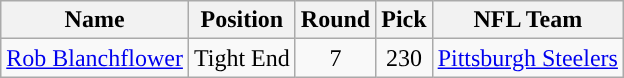<table class="wikitable sortable" border="1" style="text-align: center;">
<tr align=center>
<th>Name</th>
<th>Position</th>
<th>Round</th>
<th>Pick</th>
<th>NFL Team</th>
</tr>
<tr align="center" bgcolor="">
<td><a href='#'>Rob Blanchflower</a></td>
<td>Tight End</td>
<td>7</td>
<td>230</td>
<td><a href='#'>Pittsburgh Steelers</a></td>
</tr>
</table>
